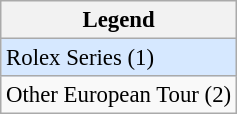<table class="wikitable" style="font-size:95%;">
<tr>
<th>Legend</th>
</tr>
<tr style="background:#D6E8FF;">
<td>Rolex Series (1)</td>
</tr>
<tr>
<td>Other European Tour (2)</td>
</tr>
</table>
